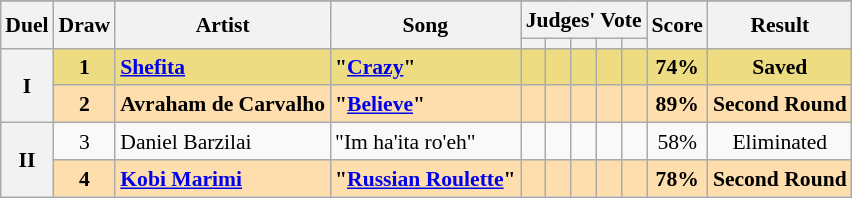<table class="sortable wikitable" style="margin: 1em auto 1em auto; text-align:center; font-size:90%; line-height:18px;">
<tr>
</tr>
<tr>
<th rowspan="2" class="unsortable">Duel</th>
<th rowspan="2">Draw</th>
<th rowspan="2">Artist</th>
<th rowspan="2">Song</th>
<th colspan="5" class="unsortable">Judges' Vote</th>
<th rowspan="2">Score</th>
<th rowspan="2">Result</th>
</tr>
<tr>
<th class="unsortable"></th>
<th class="unsortable"></th>
<th class="unsortable"></th>
<th class="unsortable"></th>
<th class="unsortable"></th>
</tr>
<tr style="font-weight:bold; background:#eedc82;">
<th rowspan=2>I</th>
<td>1</td>
<td align="left"><a href='#'>Shefita</a></td>
<td align="left">"<a href='#'>Crazy</a>"</td>
<td></td>
<td></td>
<td></td>
<td></td>
<td></td>
<td>74%</td>
<td>Saved</td>
</tr>
<tr style="font-weight:bold; background:navajowhite;">
<td>2</td>
<td align="left">Avraham de Carvalho</td>
<td align="left">"<a href='#'>Believe</a>"</td>
<td></td>
<td></td>
<td></td>
<td></td>
<td></td>
<td>89%</td>
<td>Second Round</td>
</tr>
<tr>
<th rowspan=2>II</th>
<td>3</td>
<td align="left">Daniel Barzilai</td>
<td align="left">"Im ha'ita ro'eh"</td>
<td></td>
<td></td>
<td></td>
<td></td>
<td></td>
<td>58%</td>
<td>Eliminated</td>
</tr>
<tr style="font-weight:bold; background:navajowhite;">
<td>4</td>
<td align="left"><a href='#'>Kobi Marimi</a></td>
<td align="left">"<a href='#'>Russian Roulette</a>"</td>
<td></td>
<td></td>
<td></td>
<td></td>
<td></td>
<td>78%</td>
<td>Second Round</td>
</tr>
</table>
